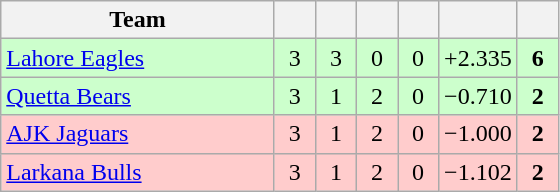<table class="wikitable" style="text-align:center">
<tr>
<th style="width:175px;">Team</th>
<th style="width:20px;"></th>
<th style="width:20px;"></th>
<th style="width:20px;"></th>
<th style="width:20px;"></th>
<th style="width:45px;"></th>
<th style="width:20px;"></th>
</tr>
<tr style="background:#ccffcc">
<td style="text-align:left"><a href='#'>Lahore Eagles</a></td>
<td>3</td>
<td>3</td>
<td>0</td>
<td>0</td>
<td>+2.335</td>
<td><strong>6</strong></td>
</tr>
<tr style="background:#ccffcc">
<td style="text-align:left"><a href='#'>Quetta Bears</a></td>
<td>3</td>
<td>1</td>
<td>2</td>
<td>0</td>
<td>−0.710</td>
<td><strong>2</strong></td>
</tr>
<tr style="background:#ffcccc">
<td style="text-align:left"><a href='#'>AJK Jaguars</a></td>
<td>3</td>
<td>1</td>
<td>2</td>
<td>0</td>
<td>−1.000</td>
<td><strong>2</strong></td>
</tr>
<tr style="background:#ffcccc">
<td style="text-align:left"><a href='#'>Larkana Bulls</a></td>
<td>3</td>
<td>1</td>
<td>2</td>
<td>0</td>
<td>−1.102</td>
<td><strong>2</strong></td>
</tr>
</table>
